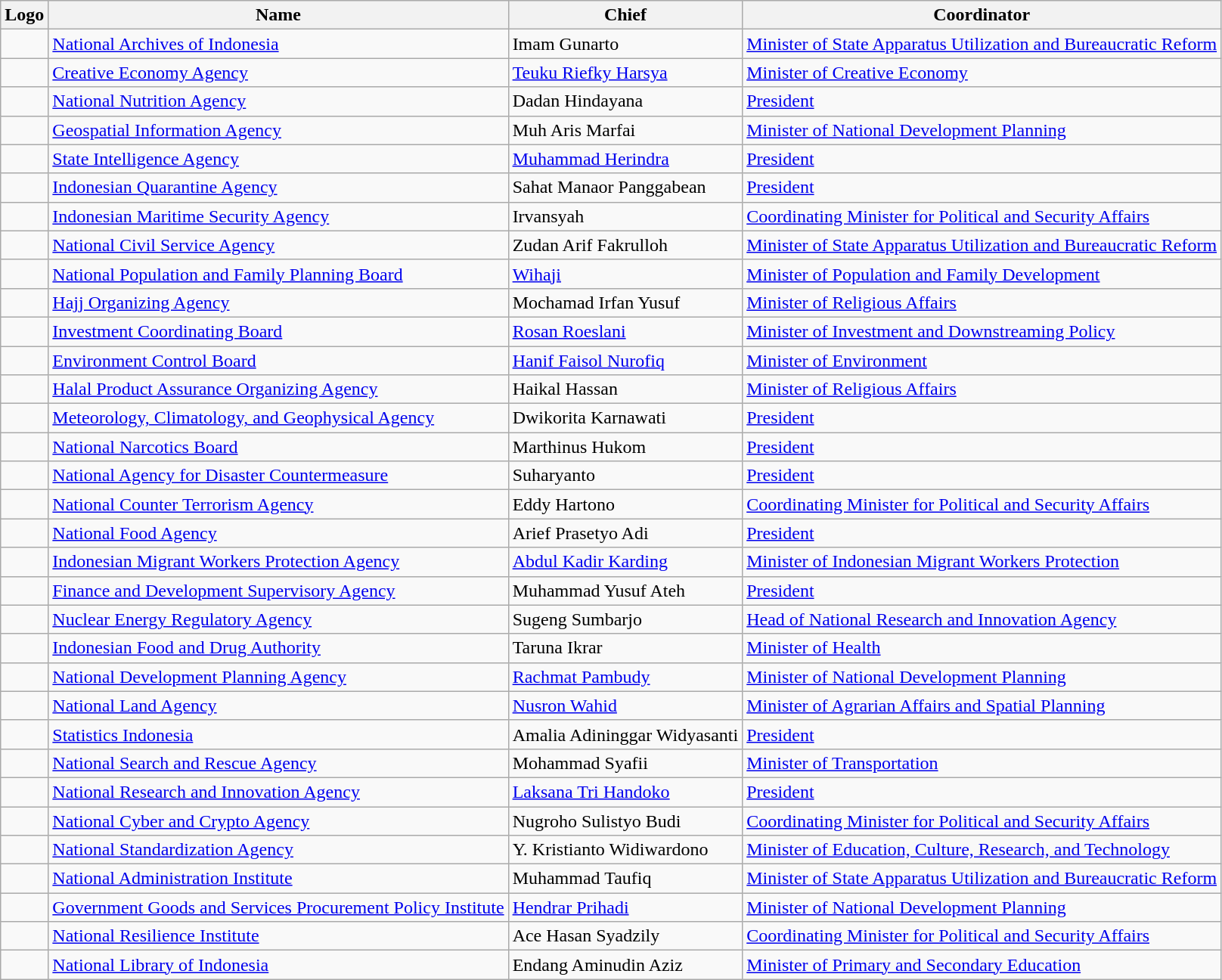<table class="wikitable sortable">
<tr>
<th class="unsortable">Logo</th>
<th>Name</th>
<th>Chief</th>
<th>Coordinator</th>
</tr>
<tr>
<td align="center"></td>
<td><a href='#'>National Archives of Indonesia</a></td>
<td>Imam Gunarto</td>
<td><a href='#'>Minister of State Apparatus Utilization and Bureaucratic Reform</a></td>
</tr>
<tr>
<td align="center"></td>
<td><a href='#'>Creative Economy Agency</a></td>
<td><a href='#'>Teuku Riefky Harsya</a></td>
<td><a href='#'>Minister of Creative Economy</a></td>
</tr>
<tr>
<td align="center"></td>
<td><a href='#'>National Nutrition Agency</a></td>
<td>Dadan Hindayana</td>
<td><a href='#'>President</a></td>
</tr>
<tr>
<td align="center"></td>
<td><a href='#'>Geospatial Information Agency</a></td>
<td>Muh Aris Marfai</td>
<td><a href='#'>Minister of National Development Planning</a></td>
</tr>
<tr>
<td align="center"></td>
<td><a href='#'>State Intelligence Agency</a></td>
<td><a href='#'>Muhammad Herindra</a></td>
<td><a href='#'>President</a></td>
</tr>
<tr>
<td align="center"></td>
<td><a href='#'>Indonesian Quarantine Agency</a></td>
<td>Sahat Manaor Panggabean</td>
<td><a href='#'>President</a></td>
</tr>
<tr>
<td align="center"></td>
<td><a href='#'>Indonesian Maritime Security Agency</a></td>
<td>Irvansyah</td>
<td><a href='#'>Coordinating Minister for Political and Security Affairs</a></td>
</tr>
<tr>
<td align="center"></td>
<td><a href='#'>National Civil Service Agency</a></td>
<td>Zudan Arif Fakrulloh</td>
<td><a href='#'>Minister of State Apparatus Utilization and Bureaucratic Reform</a></td>
</tr>
<tr>
<td align="center"></td>
<td><a href='#'>National Population and Family Planning Board</a></td>
<td><a href='#'>Wihaji</a></td>
<td><a href='#'>Minister of Population and Family Development</a></td>
</tr>
<tr>
<td align="center"></td>
<td><a href='#'>Hajj Organizing Agency</a></td>
<td>Mochamad Irfan Yusuf</td>
<td><a href='#'>Minister of Religious Affairs</a></td>
</tr>
<tr>
<td align="center"></td>
<td><a href='#'>Investment Coordinating Board</a></td>
<td><a href='#'>Rosan Roeslani</a></td>
<td><a href='#'>Minister of Investment and Downstreaming Policy</a></td>
</tr>
<tr>
<td></td>
<td><a href='#'>Environment Control Board</a></td>
<td><a href='#'>Hanif Faisol Nurofiq</a></td>
<td><a href='#'>Minister of Environment</a></td>
</tr>
<tr>
<td></td>
<td><a href='#'>Halal Product Assurance Organizing Agency</a></td>
<td>Haikal Hassan</td>
<td><a href='#'>Minister of Religious Affairs</a></td>
</tr>
<tr>
<td align="center"></td>
<td><a href='#'>Meteorology, Climatology, and Geophysical Agency</a></td>
<td>Dwikorita Karnawati</td>
<td><a href='#'>President</a></td>
</tr>
<tr>
<td align="center"></td>
<td><a href='#'>National Narcotics Board</a></td>
<td>Marthinus Hukom</td>
<td><a href='#'>President</a></td>
</tr>
<tr>
<td align="center"></td>
<td><a href='#'>National Agency for Disaster Countermeasure</a></td>
<td>Suharyanto</td>
<td><a href='#'>President</a></td>
</tr>
<tr>
<td align="center"></td>
<td><a href='#'>National Counter Terrorism Agency</a></td>
<td>Eddy Hartono</td>
<td><a href='#'>Coordinating Minister for Political and Security Affairs</a></td>
</tr>
<tr>
<td></td>
<td><a href='#'>National Food Agency</a></td>
<td>Arief Prasetyo Adi</td>
<td><a href='#'>President</a></td>
</tr>
<tr>
<td align="center"></td>
<td><a href='#'>Indonesian Migrant Workers Protection Agency</a></td>
<td><a href='#'>Abdul Kadir Karding</a></td>
<td><a href='#'>Minister of Indonesian Migrant Workers Protection</a></td>
</tr>
<tr>
<td align="center"></td>
<td><a href='#'>Finance and Development Supervisory Agency</a></td>
<td>Muhammad Yusuf Ateh</td>
<td><a href='#'>President</a></td>
</tr>
<tr>
<td align="center"></td>
<td><a href='#'>Nuclear Energy Regulatory Agency</a></td>
<td>Sugeng Sumbarjo</td>
<td><a href='#'>Head of National Research and Innovation Agency</a></td>
</tr>
<tr>
<td align="center"></td>
<td><a href='#'>Indonesian Food and Drug Authority</a></td>
<td>Taruna Ikrar</td>
<td><a href='#'>Minister of Health</a></td>
</tr>
<tr>
<td align="center"></td>
<td><a href='#'>National Development Planning Agency</a></td>
<td><a href='#'>Rachmat Pambudy</a></td>
<td><a href='#'>Minister of National Development Planning</a></td>
</tr>
<tr>
<td align="center"></td>
<td><a href='#'>National Land Agency</a></td>
<td><a href='#'>Nusron Wahid</a></td>
<td><a href='#'>Minister of Agrarian Affairs and Spatial Planning</a></td>
</tr>
<tr>
<td align="center"></td>
<td><a href='#'>Statistics Indonesia</a></td>
<td>Amalia Adininggar Widyasanti</td>
<td><a href='#'>President</a></td>
</tr>
<tr>
<td align="center"></td>
<td><a href='#'>National Search and Rescue Agency</a></td>
<td>Mohammad Syafii</td>
<td><a href='#'>Minister of Transportation</a></td>
</tr>
<tr>
<td align="center"></td>
<td><a href='#'>National Research and Innovation Agency</a></td>
<td><a href='#'>Laksana Tri Handoko</a></td>
<td><a href='#'>President</a></td>
</tr>
<tr>
<td align="center"></td>
<td><a href='#'>National Cyber and Crypto Agency</a></td>
<td>Nugroho Sulistyo Budi</td>
<td><a href='#'>Coordinating Minister for Political and Security Affairs</a></td>
</tr>
<tr>
<td align="center"></td>
<td><a href='#'>National Standardization Agency</a></td>
<td>Y. Kristianto Widiwardono</td>
<td><a href='#'>Minister of Education, Culture, Research, and Technology</a></td>
</tr>
<tr>
<td align="center"></td>
<td><a href='#'>National Administration Institute</a></td>
<td>Muhammad Taufiq</td>
<td><a href='#'>Minister of State Apparatus Utilization and Bureaucratic Reform</a></td>
</tr>
<tr>
<td align="center"></td>
<td><a href='#'>Government Goods and Services Procurement Policy Institute</a></td>
<td><a href='#'>Hendrar Prihadi</a></td>
<td><a href='#'>Minister of National Development Planning</a></td>
</tr>
<tr>
<td align="center"></td>
<td><a href='#'>National Resilience Institute</a></td>
<td>Ace Hasan Syadzily</td>
<td><a href='#'>Coordinating Minister for Political and Security Affairs</a></td>
</tr>
<tr>
<td align="center"></td>
<td><a href='#'>National Library of Indonesia</a></td>
<td>Endang Aminudin Aziz</td>
<td><a href='#'>Minister of Primary and Secondary Education</a></td>
</tr>
</table>
